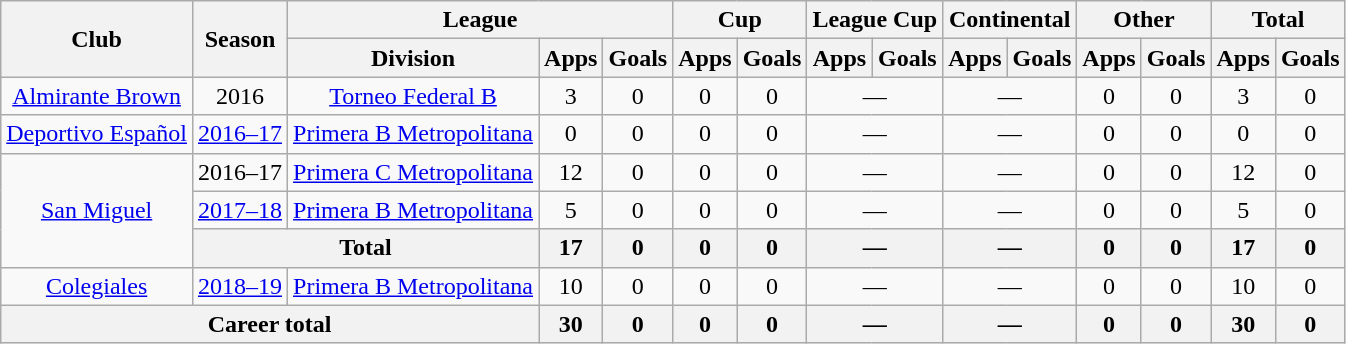<table class="wikitable" style="text-align:center">
<tr>
<th rowspan="2">Club</th>
<th rowspan="2">Season</th>
<th colspan="3">League</th>
<th colspan="2">Cup</th>
<th colspan="2">League Cup</th>
<th colspan="2">Continental</th>
<th colspan="2">Other</th>
<th colspan="2">Total</th>
</tr>
<tr>
<th>Division</th>
<th>Apps</th>
<th>Goals</th>
<th>Apps</th>
<th>Goals</th>
<th>Apps</th>
<th>Goals</th>
<th>Apps</th>
<th>Goals</th>
<th>Apps</th>
<th>Goals</th>
<th>Apps</th>
<th>Goals</th>
</tr>
<tr>
<td rowspan="1"><a href='#'>Almirante Brown</a></td>
<td>2016</td>
<td rowspan="1"><a href='#'>Torneo Federal B</a></td>
<td>3</td>
<td>0</td>
<td>0</td>
<td>0</td>
<td colspan="2">—</td>
<td colspan="2">—</td>
<td>0</td>
<td>0</td>
<td>3</td>
<td>0</td>
</tr>
<tr>
<td rowspan="1"><a href='#'>Deportivo Español</a></td>
<td><a href='#'>2016–17</a></td>
<td rowspan="1"><a href='#'>Primera B Metropolitana</a></td>
<td>0</td>
<td>0</td>
<td>0</td>
<td>0</td>
<td colspan="2">—</td>
<td colspan="2">—</td>
<td>0</td>
<td>0</td>
<td>0</td>
<td>0</td>
</tr>
<tr>
<td rowspan="3"><a href='#'>San Miguel</a></td>
<td>2016–17</td>
<td rowspan="1"><a href='#'>Primera C Metropolitana</a></td>
<td>12</td>
<td>0</td>
<td>0</td>
<td>0</td>
<td colspan="2">—</td>
<td colspan="2">—</td>
<td>0</td>
<td>0</td>
<td>12</td>
<td>0</td>
</tr>
<tr>
<td><a href='#'>2017–18</a></td>
<td rowspan="1"><a href='#'>Primera B Metropolitana</a></td>
<td>5</td>
<td>0</td>
<td>0</td>
<td>0</td>
<td colspan="2">—</td>
<td colspan="2">—</td>
<td>0</td>
<td>0</td>
<td>5</td>
<td>0</td>
</tr>
<tr>
<th colspan="2">Total</th>
<th>17</th>
<th>0</th>
<th>0</th>
<th>0</th>
<th colspan="2">—</th>
<th colspan="2">—</th>
<th>0</th>
<th>0</th>
<th>17</th>
<th>0</th>
</tr>
<tr>
<td rowspan="1"><a href='#'>Colegiales</a></td>
<td><a href='#'>2018–19</a></td>
<td rowspan="1"><a href='#'>Primera B Metropolitana</a></td>
<td>10</td>
<td>0</td>
<td>0</td>
<td>0</td>
<td colspan="2">—</td>
<td colspan="2">—</td>
<td>0</td>
<td>0</td>
<td>10</td>
<td>0</td>
</tr>
<tr>
<th colspan="3">Career total</th>
<th>30</th>
<th>0</th>
<th>0</th>
<th>0</th>
<th colspan="2">—</th>
<th colspan="2">—</th>
<th>0</th>
<th>0</th>
<th>30</th>
<th>0</th>
</tr>
</table>
